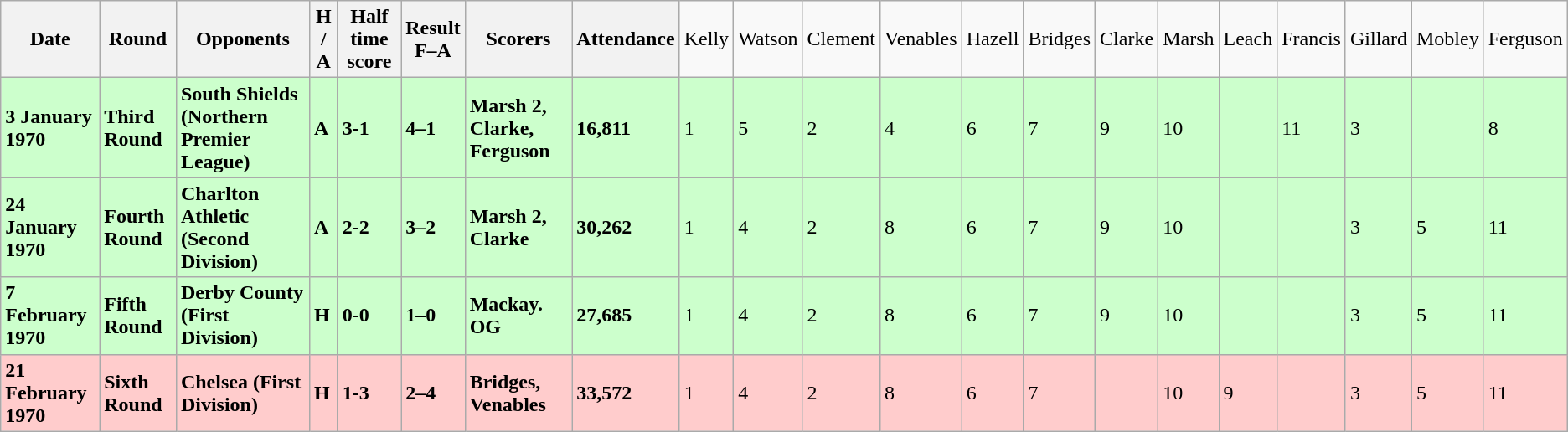<table class="wikitable">
<tr>
<th><strong>Date</strong></th>
<th><strong>Round</strong></th>
<th><strong>Opponents</strong></th>
<th><strong>H / A</strong></th>
<th><strong>Half time score</strong></th>
<th><strong>Result</strong><br><strong>F–A</strong></th>
<th><strong>Scorers</strong></th>
<th><strong>Attendance</strong></th>
<td>Kelly</td>
<td>Watson</td>
<td>Clement</td>
<td>Venables</td>
<td>Hazell</td>
<td>Bridges</td>
<td>Clarke</td>
<td>Marsh</td>
<td>Leach</td>
<td>Francis</td>
<td>Gillard</td>
<td>Mobley</td>
<td>Ferguson</td>
</tr>
<tr bgcolor="#ccffcc">
<td><strong>3 January 1970</strong></td>
<td><strong>Third Round</strong></td>
<td><strong>South Shields (Northern Premier League)</strong></td>
<td><strong>A</strong></td>
<td><strong>3-1</strong></td>
<td><strong>4–1</strong></td>
<td><strong>Marsh 2, Clarke, Ferguson</strong></td>
<td><strong>16,811</strong></td>
<td>1</td>
<td>5</td>
<td>2</td>
<td>4</td>
<td>6</td>
<td>7</td>
<td>9</td>
<td>10</td>
<td></td>
<td>11</td>
<td>3</td>
<td></td>
<td>8</td>
</tr>
<tr bgcolor="#ccffcc">
<td><strong>24 January 1970</strong></td>
<td><strong>Fourth Round</strong></td>
<td><strong>Charlton Athletic (Second Division)</strong></td>
<td><strong>A</strong></td>
<td><strong>2-2</strong></td>
<td><strong>3–2</strong></td>
<td><strong>Marsh 2, Clarke</strong></td>
<td><strong>30,262</strong></td>
<td>1</td>
<td>4</td>
<td>2</td>
<td>8</td>
<td>6</td>
<td>7</td>
<td>9</td>
<td>10</td>
<td></td>
<td></td>
<td>3</td>
<td>5</td>
<td>11</td>
</tr>
<tr bgcolor="#ccffcc">
<td><strong>7 February 1970</strong></td>
<td><strong>Fifth Round</strong></td>
<td><strong>Derby County (First Division)</strong></td>
<td><strong>H</strong></td>
<td><strong>0-0</strong></td>
<td><strong>1–0</strong></td>
<td><strong>Mackay. OG</strong></td>
<td><strong>27,685</strong></td>
<td>1</td>
<td>4</td>
<td>2</td>
<td>8</td>
<td>6</td>
<td>7</td>
<td>9</td>
<td>10</td>
<td></td>
<td></td>
<td>3</td>
<td>5</td>
<td>11</td>
</tr>
<tr bgcolor="#ffcccc">
<td><strong>21 February 1970</strong></td>
<td><strong>Sixth Round</strong></td>
<td><strong>Chelsea (First Division)</strong></td>
<td><strong>H</strong></td>
<td><strong>1-3</strong></td>
<td><strong>2–4</strong></td>
<td><strong>Bridges, Venables</strong></td>
<td><strong>33,572</strong></td>
<td>1</td>
<td>4</td>
<td>2</td>
<td>8</td>
<td>6</td>
<td>7</td>
<td></td>
<td>10</td>
<td>9</td>
<td></td>
<td>3</td>
<td>5</td>
<td>11</td>
</tr>
</table>
